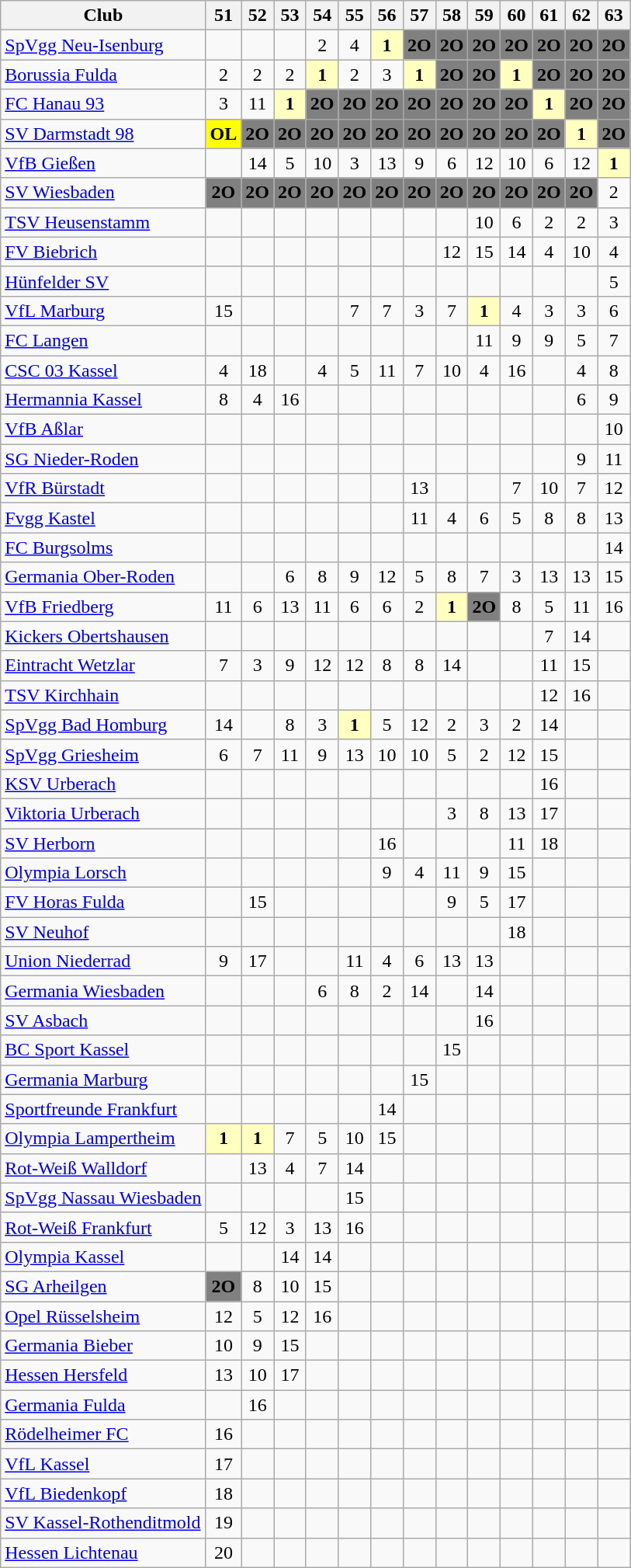<table class="wikitable sortable">
<tr>
<th>Club</th>
<th class="unsortable">51</th>
<th class="unsortable">52</th>
<th class="unsortable">53</th>
<th class="unsortable">54</th>
<th class="unsortable">55</th>
<th class="unsortable">56</th>
<th class="unsortable">57</th>
<th class="unsortable">58</th>
<th class="unsortable">59</th>
<th class="unsortable">60</th>
<th class="unsortable">61</th>
<th class="unsortable">62</th>
<th class="unsortable">63</th>
</tr>
<tr align="center">
<td align="left"><a href='#'>SpVgg Neu-Isenburg</a></td>
<td></td>
<td></td>
<td></td>
<td>2</td>
<td>4</td>
<td style="background:#ffffbf"><strong>1</strong></td>
<td style="background:#808080"><strong>2O</strong></td>
<td style="background:#808080"><strong>2O</strong></td>
<td style="background:#808080"><strong>2O</strong></td>
<td style="background:#808080"><strong>2O</strong></td>
<td style="background:#808080"><strong>2O</strong></td>
<td style="background:#808080"><strong>2O</strong></td>
<td style="background:#808080"><strong>2O</strong></td>
</tr>
<tr align="center">
<td align="left"><a href='#'>Borussia Fulda</a></td>
<td>2</td>
<td>2</td>
<td>2</td>
<td style="background:#ffffbf"><strong>1</strong></td>
<td>2</td>
<td>3</td>
<td style="background:#ffffbf"><strong>1</strong></td>
<td style="background:#808080"><strong>2O</strong></td>
<td style="background:#808080"><strong>2O</strong></td>
<td style="background:#ffffbf"><strong>1</strong></td>
<td style="background:#808080"><strong>2O</strong></td>
<td style="background:#808080"><strong>2O</strong></td>
<td style="background:#808080"><strong>2O</strong></td>
</tr>
<tr align="center">
<td align="left"><a href='#'>FC Hanau 93</a></td>
<td>3</td>
<td>11</td>
<td style="background:#ffffbf"><strong>1</strong></td>
<td style="background:#808080"><strong>2O</strong></td>
<td style="background:#808080"><strong>2O</strong></td>
<td style="background:#808080"><strong>2O</strong></td>
<td style="background:#808080"><strong>2O</strong></td>
<td style="background:#808080"><strong>2O</strong></td>
<td style="background:#808080"><strong>2O</strong></td>
<td style="background:#808080"><strong>2O</strong></td>
<td style="background:#ffffbf"><strong>1</strong></td>
<td style="background:#808080"><strong>2O</strong></td>
<td style="background:#808080"><strong>2O</strong></td>
</tr>
<tr align="center">
<td align="left"><a href='#'>SV Darmstadt 98</a></td>
<td style="background:#FFFF00"><strong>OL</strong></td>
<td style="background:#808080"><strong>2O</strong></td>
<td style="background:#808080"><strong>2O</strong></td>
<td style="background:#808080"><strong>2O</strong></td>
<td style="background:#808080"><strong>2O</strong></td>
<td style="background:#808080"><strong>2O</strong></td>
<td style="background:#808080"><strong>2O</strong></td>
<td style="background:#808080"><strong>2O</strong></td>
<td style="background:#808080"><strong>2O</strong></td>
<td style="background:#808080"><strong>2O</strong></td>
<td style="background:#808080"><strong>2O</strong></td>
<td style="background:#ffffbf"><strong>1</strong></td>
<td style="background:#808080"><strong>2O</strong></td>
</tr>
<tr align="center">
<td align="left"><a href='#'>VfB Gießen</a></td>
<td></td>
<td>14</td>
<td>5</td>
<td>10</td>
<td>3</td>
<td>13</td>
<td>9</td>
<td>6</td>
<td>12</td>
<td>10</td>
<td>6</td>
<td>12</td>
<td style="background:#ffffbf"><strong>1</strong></td>
</tr>
<tr align="center">
<td align="left"><a href='#'>SV Wiesbaden</a></td>
<td style="background:#808080"><strong>2O</strong></td>
<td style="background:#808080"><strong>2O</strong></td>
<td style="background:#808080"><strong>2O</strong></td>
<td style="background:#808080"><strong>2O</strong></td>
<td style="background:#808080"><strong>2O</strong></td>
<td style="background:#808080"><strong>2O</strong></td>
<td style="background:#808080"><strong>2O</strong></td>
<td style="background:#808080"><strong>2O</strong></td>
<td style="background:#808080"><strong>2O</strong></td>
<td style="background:#808080"><strong>2O</strong></td>
<td style="background:#808080"><strong>2O</strong></td>
<td style="background:#808080"><strong>2O</strong></td>
<td>2</td>
</tr>
<tr align="center">
<td align="left"><a href='#'>TSV Heusenstamm</a></td>
<td></td>
<td></td>
<td></td>
<td></td>
<td></td>
<td></td>
<td></td>
<td></td>
<td>10</td>
<td>6</td>
<td>2</td>
<td>2</td>
<td>3</td>
</tr>
<tr align="center">
<td align="left"><a href='#'>FV Biebrich</a></td>
<td></td>
<td></td>
<td></td>
<td></td>
<td></td>
<td></td>
<td></td>
<td>12</td>
<td>15</td>
<td>14</td>
<td>4</td>
<td>10</td>
<td>4</td>
</tr>
<tr align="center">
<td align="left"><a href='#'>Hünfelder SV</a></td>
<td></td>
<td></td>
<td></td>
<td></td>
<td></td>
<td></td>
<td></td>
<td></td>
<td></td>
<td></td>
<td></td>
<td></td>
<td>5</td>
</tr>
<tr align="center">
<td align="left"><a href='#'>VfL Marburg</a></td>
<td>15</td>
<td></td>
<td></td>
<td></td>
<td>7</td>
<td>7</td>
<td>3</td>
<td>7</td>
<td style="background:#ffffbf"><strong>1</strong></td>
<td>4</td>
<td>3</td>
<td>3</td>
<td>6</td>
</tr>
<tr align="center">
<td align="left"><a href='#'>FC Langen</a></td>
<td></td>
<td></td>
<td></td>
<td></td>
<td></td>
<td></td>
<td></td>
<td></td>
<td>11</td>
<td>9</td>
<td>9</td>
<td>5</td>
<td>7</td>
</tr>
<tr align="center">
<td align="left"><a href='#'>CSC 03 Kassel</a></td>
<td>4</td>
<td>18</td>
<td></td>
<td>4</td>
<td>5</td>
<td>11</td>
<td>7</td>
<td>10</td>
<td>4</td>
<td>16</td>
<td></td>
<td>4</td>
<td>8</td>
</tr>
<tr align="center">
<td align="left"><a href='#'>Hermannia Kassel</a></td>
<td>8</td>
<td>4</td>
<td>16</td>
<td></td>
<td></td>
<td></td>
<td></td>
<td></td>
<td></td>
<td></td>
<td></td>
<td>6</td>
<td>9</td>
</tr>
<tr align="center">
<td align="left"><a href='#'>VfB Aßlar</a></td>
<td></td>
<td></td>
<td></td>
<td></td>
<td></td>
<td></td>
<td></td>
<td></td>
<td></td>
<td></td>
<td></td>
<td></td>
<td>10</td>
</tr>
<tr align="center">
<td align="left"><a href='#'>SG Nieder-Roden</a></td>
<td></td>
<td></td>
<td></td>
<td></td>
<td></td>
<td></td>
<td></td>
<td></td>
<td></td>
<td></td>
<td></td>
<td>9</td>
<td>11</td>
</tr>
<tr align="center">
<td align="left"><a href='#'>VfR Bürstadt</a></td>
<td></td>
<td></td>
<td></td>
<td></td>
<td></td>
<td></td>
<td>13</td>
<td></td>
<td></td>
<td>7</td>
<td>10</td>
<td>7</td>
<td>12</td>
</tr>
<tr align="center">
<td align="left"><a href='#'>Fvgg Kastel</a></td>
<td></td>
<td></td>
<td></td>
<td></td>
<td></td>
<td></td>
<td>11</td>
<td>4</td>
<td>6</td>
<td>5</td>
<td>8</td>
<td>8</td>
<td>13</td>
</tr>
<tr align="center">
<td align="left"><a href='#'>FC Burgsolms</a></td>
<td></td>
<td></td>
<td></td>
<td></td>
<td></td>
<td></td>
<td></td>
<td></td>
<td></td>
<td></td>
<td></td>
<td></td>
<td>14</td>
</tr>
<tr align="center">
<td align="left"><a href='#'>Germania Ober-Roden</a></td>
<td></td>
<td></td>
<td>6</td>
<td>8</td>
<td>9</td>
<td>12</td>
<td>5</td>
<td>8</td>
<td>7</td>
<td>3</td>
<td>13</td>
<td>13</td>
<td>15</td>
</tr>
<tr align="center">
<td align="left"><a href='#'>VfB Friedberg</a></td>
<td>11</td>
<td>6</td>
<td>13</td>
<td>11</td>
<td>6</td>
<td>6</td>
<td>2</td>
<td style="background:#ffffbf"><strong>1</strong></td>
<td style="background:#808080"><strong>2O</strong></td>
<td>8</td>
<td>5</td>
<td>11</td>
<td>16</td>
</tr>
<tr align="center">
<td align="left"><a href='#'>Kickers Obertshausen</a></td>
<td></td>
<td></td>
<td></td>
<td></td>
<td></td>
<td></td>
<td></td>
<td></td>
<td></td>
<td></td>
<td>7</td>
<td>14</td>
<td></td>
</tr>
<tr align="center">
<td align="left"><a href='#'>Eintracht Wetzlar</a></td>
<td>7</td>
<td>3</td>
<td>9</td>
<td>12</td>
<td>12</td>
<td>8</td>
<td>8</td>
<td>14</td>
<td></td>
<td></td>
<td>11</td>
<td>15</td>
<td></td>
</tr>
<tr align="center">
<td align="left"><a href='#'>TSV Kirchhain</a></td>
<td></td>
<td></td>
<td></td>
<td></td>
<td></td>
<td></td>
<td></td>
<td></td>
<td></td>
<td></td>
<td>12</td>
<td>16</td>
<td></td>
</tr>
<tr align="center">
<td align="left"><a href='#'>SpVgg Bad Homburg</a></td>
<td>14</td>
<td></td>
<td>8</td>
<td>3</td>
<td style="background:#ffffbf"><strong>1</strong></td>
<td>5</td>
<td>12</td>
<td>2</td>
<td>3</td>
<td>2</td>
<td>14</td>
<td></td>
<td></td>
</tr>
<tr align="center">
<td align="left"><a href='#'>SpVgg Griesheim</a></td>
<td>6</td>
<td>7</td>
<td>11</td>
<td>9</td>
<td>13</td>
<td>10</td>
<td>10</td>
<td>5</td>
<td>2</td>
<td>12</td>
<td>15</td>
<td></td>
<td></td>
</tr>
<tr align="center">
<td align="left"><a href='#'>KSV Urberach</a></td>
<td></td>
<td></td>
<td></td>
<td></td>
<td></td>
<td></td>
<td></td>
<td></td>
<td></td>
<td></td>
<td>16</td>
<td></td>
<td></td>
</tr>
<tr align="center">
<td align="left"><a href='#'>Viktoria Urberach</a></td>
<td></td>
<td></td>
<td></td>
<td></td>
<td></td>
<td></td>
<td></td>
<td>3</td>
<td>8</td>
<td>13</td>
<td>17</td>
<td></td>
<td></td>
</tr>
<tr align="center">
<td align="left"><a href='#'>SV Herborn</a></td>
<td></td>
<td></td>
<td></td>
<td></td>
<td></td>
<td>16</td>
<td></td>
<td></td>
<td></td>
<td>11</td>
<td>18</td>
<td></td>
<td></td>
</tr>
<tr align="center">
<td align="left"><a href='#'>Olympia Lorsch</a></td>
<td></td>
<td></td>
<td></td>
<td></td>
<td></td>
<td>9</td>
<td>4</td>
<td>11</td>
<td>9</td>
<td>15</td>
<td></td>
<td></td>
<td></td>
</tr>
<tr align="center">
<td align="left"><a href='#'>FV Horas Fulda</a></td>
<td></td>
<td>15</td>
<td></td>
<td></td>
<td></td>
<td></td>
<td></td>
<td>9</td>
<td>5</td>
<td>17</td>
<td></td>
<td></td>
<td></td>
</tr>
<tr align="center">
<td align="left"><a href='#'>SV Neuhof</a></td>
<td></td>
<td></td>
<td></td>
<td></td>
<td></td>
<td></td>
<td></td>
<td></td>
<td></td>
<td>18</td>
<td></td>
<td></td>
<td></td>
</tr>
<tr align="center">
<td align="left"><a href='#'>Union Niederrad</a></td>
<td>9</td>
<td>17</td>
<td></td>
<td></td>
<td>11</td>
<td>4</td>
<td>6</td>
<td>13</td>
<td>13</td>
<td></td>
<td></td>
<td></td>
<td></td>
</tr>
<tr align="center">
<td align="left"><a href='#'>Germania Wiesbaden</a></td>
<td></td>
<td></td>
<td></td>
<td>6</td>
<td>8</td>
<td>2</td>
<td>14</td>
<td></td>
<td>14</td>
<td></td>
<td></td>
<td></td>
<td></td>
</tr>
<tr align="center">
<td align="left"><a href='#'>SV Asbach</a></td>
<td></td>
<td></td>
<td></td>
<td></td>
<td></td>
<td></td>
<td></td>
<td></td>
<td>16</td>
<td></td>
<td></td>
<td></td>
<td></td>
</tr>
<tr align="center">
<td align="left"><a href='#'>BC Sport Kassel</a></td>
<td></td>
<td></td>
<td></td>
<td></td>
<td></td>
<td></td>
<td></td>
<td>15</td>
<td></td>
<td></td>
<td></td>
<td></td>
<td></td>
</tr>
<tr align="center">
<td align="left"><a href='#'>Germania Marburg</a></td>
<td></td>
<td></td>
<td></td>
<td></td>
<td></td>
<td></td>
<td>15</td>
<td></td>
<td></td>
<td></td>
<td></td>
<td></td>
<td></td>
</tr>
<tr align="center">
<td align="left"><a href='#'>Sportfreunde Frankfurt</a></td>
<td></td>
<td></td>
<td></td>
<td></td>
<td></td>
<td>14</td>
<td></td>
<td></td>
<td></td>
<td></td>
<td></td>
<td></td>
<td></td>
</tr>
<tr align="center">
<td align="left"><a href='#'>Olympia Lampertheim</a></td>
<td style="background:#ffffbf"><strong>1</strong></td>
<td style="background:#ffffbf"><strong>1</strong></td>
<td>7</td>
<td>5</td>
<td>10</td>
<td>15</td>
<td></td>
<td></td>
<td></td>
<td></td>
<td></td>
<td></td>
<td></td>
</tr>
<tr align="center">
<td align="left"><a href='#'>Rot-Weiß Walldorf</a></td>
<td></td>
<td>13</td>
<td>4</td>
<td>7</td>
<td>14</td>
<td></td>
<td></td>
<td></td>
<td></td>
<td></td>
<td></td>
<td></td>
<td></td>
</tr>
<tr align="center">
<td align="left"><a href='#'>SpVgg Nassau Wiesbaden</a></td>
<td></td>
<td></td>
<td></td>
<td></td>
<td>15</td>
<td></td>
<td></td>
<td></td>
<td></td>
<td></td>
<td></td>
<td></td>
<td></td>
</tr>
<tr align="center">
<td align="left"><a href='#'>Rot-Weiß Frankfurt</a></td>
<td>5</td>
<td>12</td>
<td>3</td>
<td>13</td>
<td>16</td>
<td></td>
<td></td>
<td></td>
<td></td>
<td></td>
<td></td>
<td></td>
<td></td>
</tr>
<tr align="center">
<td align="left"><a href='#'>Olympia Kassel</a></td>
<td></td>
<td></td>
<td>14</td>
<td>14</td>
<td></td>
<td></td>
<td></td>
<td></td>
<td></td>
<td></td>
<td></td>
<td></td>
<td></td>
</tr>
<tr align="center">
<td align="left"><a href='#'>SG Arheilgen</a></td>
<td style="background:#808080"><strong>2O</strong></td>
<td>8</td>
<td>10</td>
<td>15</td>
<td></td>
<td></td>
<td></td>
<td></td>
<td></td>
<td></td>
<td></td>
<td></td>
<td></td>
</tr>
<tr align="center">
<td align="left"><a href='#'>Opel Rüsselsheim</a></td>
<td>12</td>
<td>5</td>
<td>12</td>
<td>16</td>
<td></td>
<td></td>
<td></td>
<td></td>
<td></td>
<td></td>
<td></td>
<td></td>
<td></td>
</tr>
<tr align="center">
<td align="left"><a href='#'>Germania Bieber</a></td>
<td>10</td>
<td>9</td>
<td>15</td>
<td></td>
<td></td>
<td></td>
<td></td>
<td></td>
<td></td>
<td></td>
<td></td>
<td></td>
<td></td>
</tr>
<tr align="center">
<td align="left"><a href='#'>Hessen Hersfeld</a></td>
<td>13</td>
<td>10</td>
<td>17</td>
<td></td>
<td></td>
<td></td>
<td></td>
<td></td>
<td></td>
<td></td>
<td></td>
<td></td>
<td></td>
</tr>
<tr align="center">
<td align="left"><a href='#'>Germania Fulda</a></td>
<td></td>
<td>16</td>
<td></td>
<td></td>
<td></td>
<td></td>
<td></td>
<td></td>
<td></td>
<td></td>
<td></td>
<td></td>
<td></td>
</tr>
<tr align="center">
<td align="left"><a href='#'>Rödelheimer FC</a></td>
<td>16</td>
<td></td>
<td></td>
<td></td>
<td></td>
<td></td>
<td></td>
<td></td>
<td></td>
<td></td>
<td></td>
<td></td>
<td></td>
</tr>
<tr align="center">
<td align="left"><a href='#'>VfL Kassel</a></td>
<td>17</td>
<td></td>
<td></td>
<td></td>
<td></td>
<td></td>
<td></td>
<td></td>
<td></td>
<td></td>
<td></td>
<td></td>
<td></td>
</tr>
<tr align="center">
<td align="left"><a href='#'>VfL Biedenkopf</a></td>
<td>18</td>
<td></td>
<td></td>
<td></td>
<td></td>
<td></td>
<td></td>
<td></td>
<td></td>
<td></td>
<td></td>
<td></td>
<td></td>
</tr>
<tr align="center">
<td align="left"><a href='#'>SV Kassel-Rothenditmold</a></td>
<td>19</td>
<td></td>
<td></td>
<td></td>
<td></td>
<td></td>
<td></td>
<td></td>
<td></td>
<td></td>
<td></td>
<td></td>
<td></td>
</tr>
<tr align="center">
<td align="left"><a href='#'>Hessen Lichtenau</a></td>
<td>20</td>
<td></td>
<td></td>
<td></td>
<td></td>
<td></td>
<td></td>
<td></td>
<td></td>
<td></td>
<td></td>
<td></td>
<td></td>
</tr>
</table>
